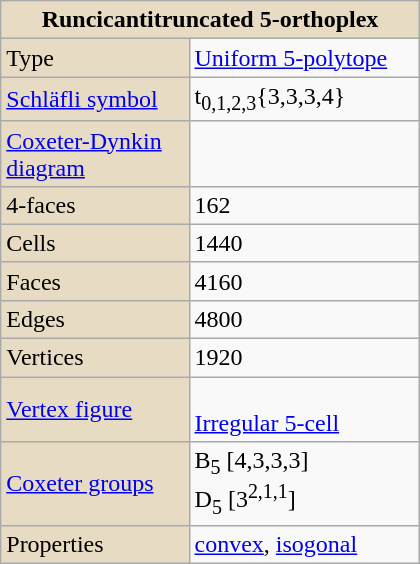<table class="wikitable" style="float:right; margin-left:8px; width:280px">
<tr>
<td bgcolor=#e7dcc3 align=center colspan=3><strong>Runcicantitruncated 5-orthoplex</strong></td>
</tr>
<tr>
<td bgcolor=#e7dcc3>Type</td>
<td><a href='#'>Uniform 5-polytope</a></td>
</tr>
<tr>
<td bgcolor=#e7dcc3><a href='#'>Schläfli symbol</a></td>
<td>t<sub>0,1,2,3</sub>{3,3,3,4}</td>
</tr>
<tr>
<td bgcolor=#e7dcc3><a href='#'>Coxeter-Dynkin<br>diagram</a></td>
<td><br></td>
</tr>
<tr>
<td bgcolor=#e7dcc3>4-faces</td>
<td>162</td>
</tr>
<tr>
<td bgcolor=#e7dcc3>Cells</td>
<td>1440</td>
</tr>
<tr>
<td bgcolor=#e7dcc3>Faces</td>
<td>4160</td>
</tr>
<tr>
<td bgcolor=#e7dcc3>Edges</td>
<td>4800</td>
</tr>
<tr>
<td bgcolor=#e7dcc3>Vertices</td>
<td>1920</td>
</tr>
<tr>
<td bgcolor=#e7dcc3><a href='#'>Vertex figure</a></td>
<td colspan=2><br><a href='#'>Irregular 5-cell</a></td>
</tr>
<tr>
<td bgcolor=#e7dcc3><a href='#'>Coxeter groups</a></td>
<td colspan=2>B<sub>5</sub> [4,3,3,3]<br>D<sub>5</sub> [3<sup>2,1,1</sup>]</td>
</tr>
<tr>
<td bgcolor=#e7dcc3>Properties</td>
<td><a href='#'>convex</a>, <a href='#'>isogonal</a></td>
</tr>
</table>
